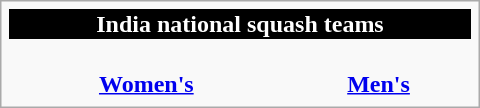<table class="infobox" style="width: 20em; font-size: 95%em;">
<tr style="color:#FFFFFF; background:#000000; text-align:center;">
<th colspan="5” style="text-align: center">India national squash teams</th>
</tr>
<tr style="text-align: center">
<td><br><strong><a href='#'>Women's</a></strong></td>
<td><br><strong><a href='#'>Men's</a></strong></td>
</tr>
</table>
